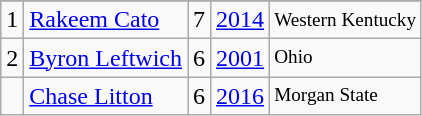<table class="wikitable">
<tr>
</tr>
<tr>
<td>1</td>
<td><a href='#'>Rakeem Cato</a></td>
<td>7</td>
<td><a href='#'>2014</a></td>
<td style="font-size:80%;">Western Kentucky</td>
</tr>
<tr>
<td>2</td>
<td><a href='#'>Byron Leftwich</a></td>
<td>6</td>
<td><a href='#'>2001</a></td>
<td style="font-size:80%;">Ohio</td>
</tr>
<tr>
<td></td>
<td><a href='#'>Chase Litton</a></td>
<td>6</td>
<td><a href='#'>2016</a></td>
<td style="font-size:80%;">Morgan State</td>
</tr>
</table>
